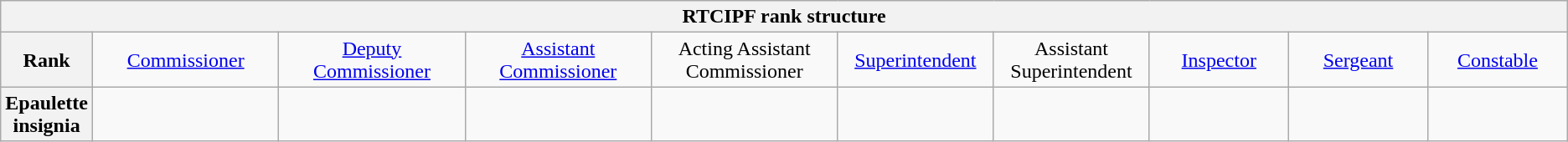<table class="wikitable" style="text-align: center;">
<tr>
<th colspan=10>RTCIPF rank structure</th>
</tr>
<tr>
<th Width=5%>Rank</th>
<td Width=12%><a href='#'>Commissioner</a></td>
<td Width=12%><a href='#'>Deputy Commissioner</a></td>
<td Width=12%><a href='#'>Assistant Commissioner</a></td>
<td Width=12%>Acting Assistant Commissioner</td>
<td Width=10%><a href='#'>Superintendent</a></td>
<td Width=10%>Assistant Superintendent</td>
<td Width=9%><a href='#'>Inspector</a></td>
<td Width=9%><a href='#'>Sergeant</a></td>
<td Width=9%><a href='#'>Constable</a></td>
</tr>
<tr>
<th>Epaulette insignia</th>
<td></td>
<td></td>
<td></td>
<td></td>
<td></td>
<td></td>
<td></td>
<td></td>
<td></td>
</tr>
</table>
